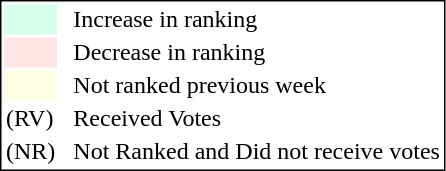<table style="border:1px solid black;">
<tr>
<td style="background:#D8FFEB; width:20px;"></td>
<td> </td>
<td>Increase in ranking</td>
</tr>
<tr>
<td style="background:#FFE6E6; width:20px;"></td>
<td> </td>
<td>Decrease in ranking</td>
</tr>
<tr>
<td style="background:#FFFFE6; width:20px;"></td>
<td> </td>
<td>Not ranked previous week</td>
</tr>
<tr>
<td>(RV)</td>
<td> </td>
<td>Received Votes</td>
</tr>
<tr>
<td>(NR)</td>
<td> </td>
<td>Not Ranked and Did not receive votes</td>
</tr>
</table>
